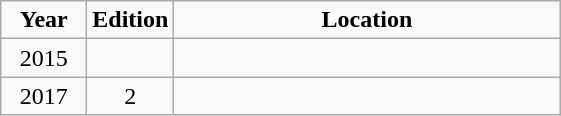<table class="wikitable">
<tr>
<td align="center" width="50"><strong>Year</strong></td>
<td align="center" width="20"><strong>Edition</strong></td>
<td align="center" width="250"><strong>Location</strong></td>
</tr>
<tr>
<td align="center">2015</td>
<td align="center"></td>
<td></td>
</tr>
<tr>
<td align="center">2017</td>
<td align="center">2</td>
<td></td>
</tr>
</table>
